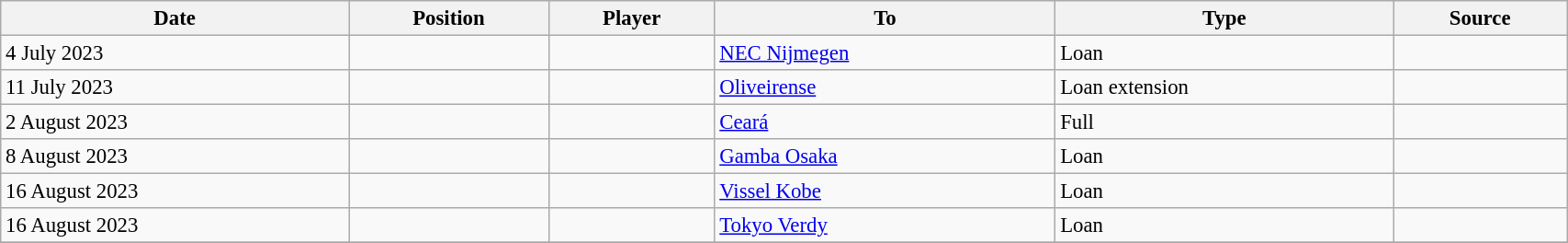<table class="wikitable sortable" style="width:90%; text-align:center; font-size:95%; text-align:left;">
<tr>
<th>Date</th>
<th>Position</th>
<th>Player</th>
<th>To</th>
<th>Type</th>
<th>Source</th>
</tr>
<tr>
<td>4 July 2023</td>
<td></td>
<td></td>
<td> <a href='#'>NEC Nijmegen</a></td>
<td>Loan</td>
<td></td>
</tr>
<tr>
<td>11 July 2023</td>
<td></td>
<td></td>
<td> <a href='#'>Oliveirense</a></td>
<td>Loan extension</td>
<td></td>
</tr>
<tr>
<td>2 August 2023</td>
<td></td>
<td></td>
<td> <a href='#'>Ceará</a></td>
<td>Full</td>
<td></td>
</tr>
<tr>
<td>8 August 2023</td>
<td></td>
<td></td>
<td> <a href='#'>Gamba Osaka</a></td>
<td>Loan</td>
<td></td>
</tr>
<tr>
<td>16 August 2023</td>
<td></td>
<td></td>
<td> <a href='#'>Vissel Kobe</a></td>
<td>Loan</td>
<td></td>
</tr>
<tr>
<td>16 August 2023</td>
<td></td>
<td></td>
<td> <a href='#'>Tokyo Verdy</a></td>
<td>Loan</td>
<td></td>
</tr>
<tr>
</tr>
</table>
